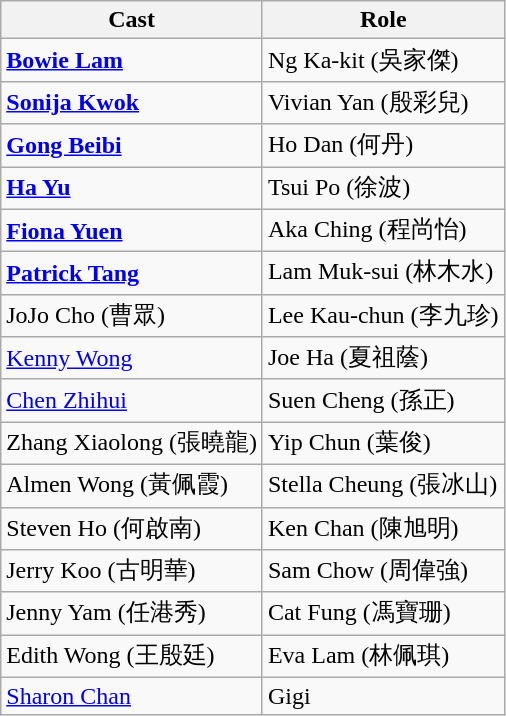<table class="wikitable">
<tr>
<th>Cast</th>
<th>Role</th>
</tr>
<tr>
<td><strong><a href='#'>Bowie Lam</a></strong></td>
<td>Ng Ka-kit (吳家傑)</td>
</tr>
<tr>
<td><strong><a href='#'>Sonija Kwok</a></strong></td>
<td>Vivian Yan (殷彩兒)</td>
</tr>
<tr>
<td><strong><a href='#'>Gong Beibi</a></strong></td>
<td>Ho Dan (何丹)</td>
</tr>
<tr>
<td><strong><a href='#'>Ha Yu</a></strong></td>
<td>Tsui Po (徐波)</td>
</tr>
<tr>
<td><strong><a href='#'>Fiona Yuen</a></strong></td>
<td>Aka Ching (程尚怡)</td>
</tr>
<tr>
<td><strong><a href='#'>Patrick Tang</a></strong></td>
<td>Lam Muk-sui (林木水)</td>
</tr>
<tr>
<td>JoJo Cho (曹眾)</td>
<td>Lee Kau-chun (李九珍)</td>
</tr>
<tr>
<td><a href='#'>Kenny Wong</a></td>
<td>Joe Ha (夏祖蔭)</td>
</tr>
<tr>
<td><a href='#'>Chen Zhihui</a></td>
<td>Suen Cheng (孫正)</td>
</tr>
<tr>
<td>Zhang Xiaolong (張曉龍)</td>
<td>Yip Chun (葉俊)</td>
</tr>
<tr>
<td>Almen Wong (黃佩霞)</td>
<td>Stella Cheung (張冰山)</td>
</tr>
<tr>
<td>Steven Ho (何啟南)</td>
<td>Ken Chan (陳旭明)</td>
</tr>
<tr>
<td>Jerry Koo (古明華)</td>
<td>Sam Chow (周偉強)</td>
</tr>
<tr>
<td>Jenny Yam (任港秀)</td>
<td>Cat Fung (馮寶珊)</td>
</tr>
<tr>
<td>Edith Wong (王殷廷)</td>
<td>Eva Lam (林佩琪)</td>
</tr>
<tr>
<td><a href='#'>Sharon Chan</a></td>
<td>Gigi</td>
</tr>
</table>
